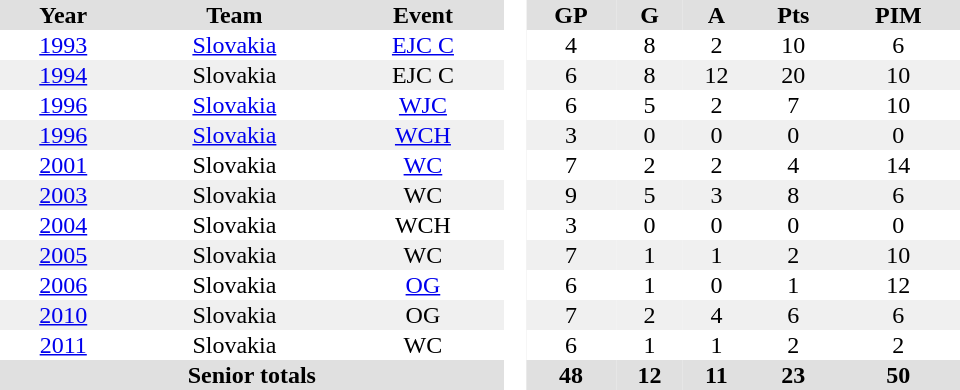<table border="0" cellpadding="1" cellspacing="0" style="text-align:center; width:40em">
<tr ALIGN="center" bgcolor="#e0e0e0">
<th>Year</th>
<th>Team</th>
<th>Event</th>
<th ALIGN="center" rowspan="99" bgcolor="#ffffff"> </th>
<th>GP</th>
<th>G</th>
<th>A</th>
<th>Pts</th>
<th>PIM</th>
</tr>
<tr>
<td><a href='#'>1993</a></td>
<td><a href='#'>Slovakia</a></td>
<td><a href='#'>EJC C</a></td>
<td>4</td>
<td>8</td>
<td>2</td>
<td>10</td>
<td>6</td>
</tr>
<tr bgcolor="#f0f0f0">
<td><a href='#'>1994</a></td>
<td>Slovakia</td>
<td>EJC C</td>
<td>6</td>
<td>8</td>
<td>12</td>
<td>20</td>
<td>10</td>
</tr>
<tr>
<td><a href='#'>1996</a></td>
<td><a href='#'>Slovakia</a></td>
<td><a href='#'>WJC</a></td>
<td>6</td>
<td>5</td>
<td>2</td>
<td>7</td>
<td>10</td>
</tr>
<tr bgcolor="#f0f0f0">
<td><a href='#'>1996</a></td>
<td><a href='#'>Slovakia</a></td>
<td><a href='#'>WCH</a></td>
<td>3</td>
<td>0</td>
<td>0</td>
<td>0</td>
<td>0</td>
</tr>
<tr>
<td><a href='#'>2001</a></td>
<td>Slovakia</td>
<td><a href='#'>WC</a></td>
<td>7</td>
<td>2</td>
<td>2</td>
<td>4</td>
<td>14</td>
</tr>
<tr bgcolor="#f0f0f0">
<td><a href='#'>2003</a></td>
<td>Slovakia</td>
<td>WC</td>
<td>9</td>
<td>5</td>
<td>3</td>
<td>8</td>
<td>6</td>
</tr>
<tr>
<td><a href='#'>2004</a></td>
<td>Slovakia</td>
<td>WCH</td>
<td>3</td>
<td>0</td>
<td>0</td>
<td>0</td>
<td>0</td>
</tr>
<tr bgcolor="#f0f0f0">
<td><a href='#'>2005</a></td>
<td>Slovakia</td>
<td>WC</td>
<td>7</td>
<td>1</td>
<td>1</td>
<td>2</td>
<td>10</td>
</tr>
<tr>
<td><a href='#'>2006</a></td>
<td>Slovakia</td>
<td><a href='#'>OG</a></td>
<td>6</td>
<td>1</td>
<td>0</td>
<td>1</td>
<td>12</td>
</tr>
<tr bgcolor="#f0f0f0">
<td><a href='#'>2010</a></td>
<td>Slovakia</td>
<td>OG</td>
<td>7</td>
<td>2</td>
<td>4</td>
<td>6</td>
<td>6</td>
</tr>
<tr>
<td><a href='#'>2011</a></td>
<td>Slovakia</td>
<td>WC</td>
<td>6</td>
<td>1</td>
<td>1</td>
<td>2</td>
<td>2</td>
</tr>
<tr bgcolor="#e0e0e0">
<th colspan="3">Senior totals</th>
<th>48</th>
<th>12</th>
<th>11</th>
<th>23</th>
<th>50</th>
</tr>
</table>
